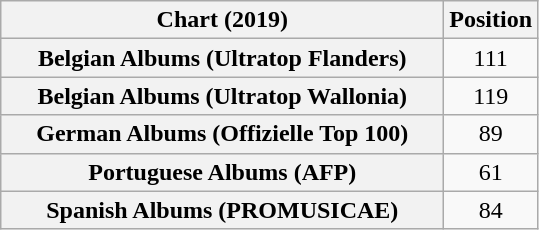<table class="wikitable sortable plainrowheaders" style="text-align:center">
<tr>
<th scope="col" style="width:18em;">Chart (2019)</th>
<th scope="col">Position</th>
</tr>
<tr>
<th scope="row">Belgian Albums (Ultratop Flanders)</th>
<td>111</td>
</tr>
<tr>
<th scope="row">Belgian Albums (Ultratop Wallonia)</th>
<td>119</td>
</tr>
<tr>
<th scope="row">German Albums (Offizielle Top 100)</th>
<td>89</td>
</tr>
<tr>
<th scope="row">Portuguese Albums (AFP)</th>
<td>61</td>
</tr>
<tr>
<th scope="row">Spanish Albums (PROMUSICAE)</th>
<td>84</td>
</tr>
</table>
